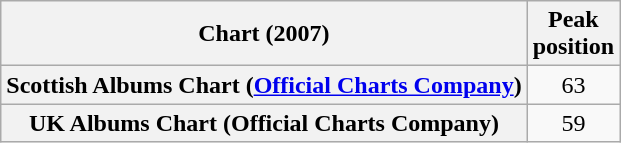<table class="wikitable sortable plainrowheaders" style="text-align:center">
<tr>
<th scope="col">Chart (2007)</th>
<th scope="col">Peak<br> position</th>
</tr>
<tr>
<th scope="row">Scottish Albums Chart (<a href='#'>Official Charts Company</a>)</th>
<td>63</td>
</tr>
<tr>
<th scope="row">UK Albums Chart (Official Charts Company)</th>
<td>59</td>
</tr>
</table>
